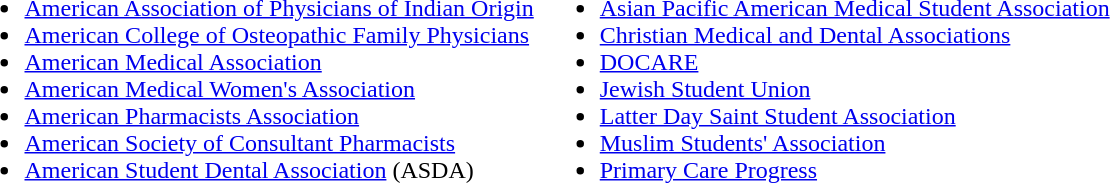<table border="0">
<tr>
<td valign="top"><br><ul><li><a href='#'>American Association of Physicians of Indian Origin</a></li><li><a href='#'>American College of Osteopathic Family Physicians</a></li><li><a href='#'>American Medical Association</a></li><li><a href='#'>American Medical Women's Association</a></li><li><a href='#'>American Pharmacists Association</a></li><li><a href='#'>American Society of Consultant Pharmacists</a></li><li><a href='#'>American Student Dental Association</a> (ASDA)</li></ul></td>
<td valign="top"><br><ul><li><a href='#'>Asian Pacific American Medical Student Association</a></li><li><a href='#'>Christian Medical and Dental Associations</a></li><li><a href='#'>DOCARE</a></li><li><a href='#'>Jewish Student Union</a></li><li><a href='#'>Latter Day Saint Student Association</a></li><li><a href='#'>Muslim Students' Association</a></li><li><a href='#'>Primary Care Progress</a></li></ul></td>
</tr>
</table>
